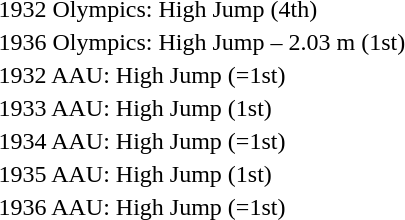<table>
<tr>
<td>1932 Olympics: High Jump (4th)</td>
</tr>
<tr>
<td>1936 Olympics: High Jump – 2.03 m (1st)</td>
</tr>
<tr>
<td>1932 AAU: High Jump (=1st)</td>
</tr>
<tr>
<td>1933 AAU: High Jump (1st)</td>
</tr>
<tr>
<td>1934 AAU: High Jump (=1st)</td>
</tr>
<tr>
<td>1935 AAU: High Jump (1st)</td>
</tr>
<tr>
<td>1936 AAU: High Jump (=1st)</td>
</tr>
</table>
